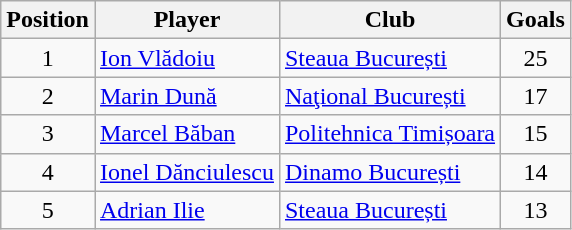<table class="wikitable">
<tr>
<th style="width:28px">Position</th>
<th>Player</th>
<th>Club</th>
<th>Goals</th>
</tr>
<tr>
<td align="center">1</td>
<td><a href='#'>Ion Vlădoiu</a></td>
<td><a href='#'>Steaua București</a></td>
<td align="center">25</td>
</tr>
<tr>
<td align="center">2</td>
<td><a href='#'>Marin Dună</a></td>
<td><a href='#'>Naţional București</a></td>
<td align="center">17</td>
</tr>
<tr>
<td align="center">3</td>
<td><a href='#'>Marcel Băban</a></td>
<td><a href='#'>Politehnica Timișoara</a></td>
<td align="center">15</td>
</tr>
<tr>
<td align="center">4</td>
<td><a href='#'>Ionel Dănciulescu</a></td>
<td><a href='#'>Dinamo București</a></td>
<td align="center">14</td>
</tr>
<tr>
<td align="center">5</td>
<td><a href='#'>Adrian Ilie</a></td>
<td><a href='#'>Steaua București</a></td>
<td align="center">13</td>
</tr>
</table>
